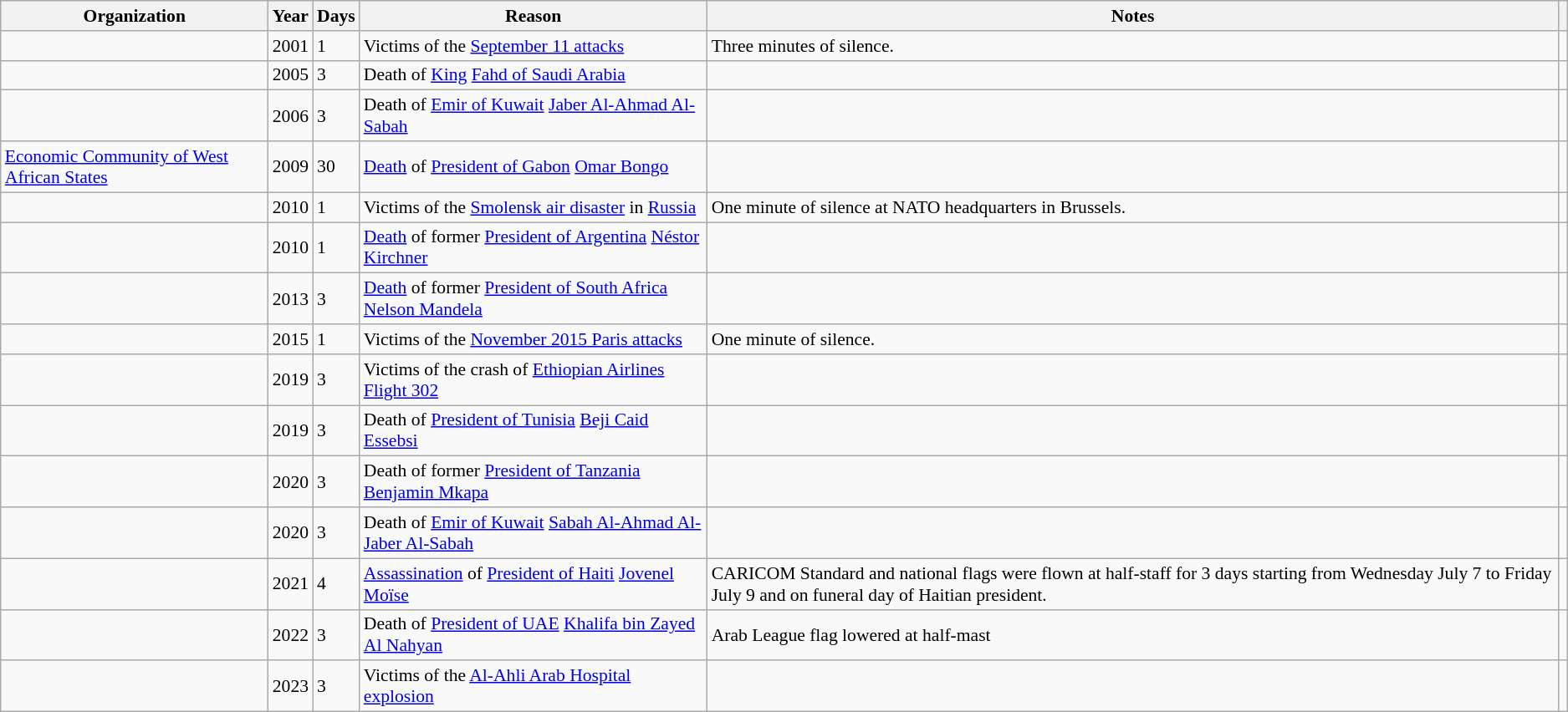<table class="wikitable sortable"  style="font-size:90%;">
<tr>
<th>Organization</th>
<th>Year</th>
<th>Days</th>
<th>Reason</th>
<th>Notes</th>
<th></th>
</tr>
<tr>
<td></td>
<td>2001</td>
<td>1</td>
<td>Victims of the <a href='#'>September 11 attacks</a></td>
<td>Three minutes of silence.</td>
<td></td>
</tr>
<tr>
<td></td>
<td>2005</td>
<td>3</td>
<td>Death of <a href='#'>King</a> <a href='#'>Fahd of Saudi Arabia</a></td>
<td></td>
<td></td>
</tr>
<tr>
<td></td>
<td>2006</td>
<td>3</td>
<td>Death of <a href='#'>Emir of Kuwait</a> <a href='#'>Jaber Al-Ahmad Al-Sabah</a></td>
<td></td>
<td></td>
</tr>
<tr>
<td> <a href='#'>Economic Community of West African States</a></td>
<td>2009</td>
<td>30</td>
<td><a href='#'>Death</a> of <a href='#'>President of Gabon</a> <a href='#'>Omar Bongo</a></td>
<td></td>
<td></td>
</tr>
<tr>
<td></td>
<td>2010</td>
<td>1</td>
<td>Victims of the <a href='#'>Smolensk air disaster</a> in <a href='#'>Russia</a></td>
<td>One minute of silence at NATO headquarters in Brussels.</td>
<td></td>
</tr>
<tr>
<td></td>
<td>2010</td>
<td>1</td>
<td><a href='#'>Death</a> of former <a href='#'>President of Argentina</a> <a href='#'>Néstor Kirchner</a></td>
<td></td>
<td></td>
</tr>
<tr>
<td></td>
<td>2013</td>
<td>3</td>
<td><a href='#'>Death</a> of former <a href='#'>President of South Africa</a> <a href='#'>Nelson Mandela</a></td>
<td></td>
<td></td>
</tr>
<tr>
<td></td>
<td>2015</td>
<td>1</td>
<td>Victims of the <a href='#'>November 2015 Paris attacks</a></td>
<td>One minute of silence.</td>
<td></td>
</tr>
<tr>
<td></td>
<td>2019</td>
<td>3</td>
<td>Victims of the crash of <a href='#'>Ethiopian Airlines Flight 302</a></td>
<td></td>
<td></td>
</tr>
<tr>
<td></td>
<td>2019</td>
<td>3</td>
<td>Death of <a href='#'>President of Tunisia</a> <a href='#'>Beji Caid Essebsi</a></td>
<td></td>
<td></td>
</tr>
<tr>
<td></td>
<td>2020</td>
<td>3</td>
<td>Death of former <a href='#'>President of Tanzania</a> <a href='#'>Benjamin Mkapa</a></td>
<td></td>
<td></td>
</tr>
<tr>
<td></td>
<td>2020</td>
<td>3</td>
<td>Death of <a href='#'>Emir of Kuwait</a> <a href='#'>Sabah Al-Ahmad Al-Jaber Al-Sabah</a></td>
<td></td>
<td></td>
</tr>
<tr>
<td></td>
<td>2021</td>
<td>4</td>
<td><a href='#'>Assassination</a> of <a href='#'>President of Haiti</a> <a href='#'>Jovenel Moïse</a></td>
<td>CARICOM Standard and national flags were flown at half-staff for 3 days starting from Wednesday July 7 to Friday July 9 and on funeral day of Haitian president.</td>
<td></td>
</tr>
<tr>
<td></td>
<td>2022</td>
<td>3</td>
<td>Death of <a href='#'>President of UAE</a> <a href='#'>Khalifa bin Zayed Al Nahyan</a></td>
<td>Arab League flag lowered at half-mast</td>
<td></td>
</tr>
<tr>
<td></td>
<td>2023</td>
<td>3</td>
<td>Victims of the <a href='#'>Al-Ahli Arab Hospital explosion</a></td>
<td></td>
<td></td>
</tr>
</table>
